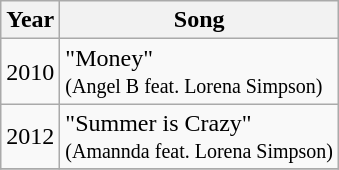<table class="wikitable">
<tr>
<th>Year</th>
<th>Song</th>
</tr>
<tr>
<td rowspan="1">2010</td>
<td>"Money"<small><br> (Angel B feat. Lorena Simpson) </small></td>
</tr>
<tr>
<td rowspan="1">2012</td>
<td>"Summer is Crazy"<br> <small>(Amannda feat. Lorena Simpson)</small></td>
</tr>
<tr>
</tr>
</table>
